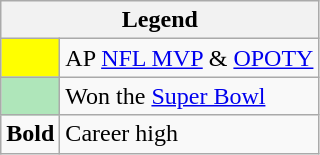<table class="wikitable mw-collapsible">
<tr>
<th colspan="2">Legend</th>
</tr>
<tr>
<td style="background:#ffff00;"></td>
<td>AP <a href='#'>NFL MVP</a> & <a href='#'>OPOTY</a></td>
</tr>
<tr>
<td style="background:#afe6ba;"></td>
<td>Won the <a href='#'>Super Bowl</a></td>
</tr>
<tr>
<td><strong>Bold</strong></td>
<td>Career high</td>
</tr>
</table>
